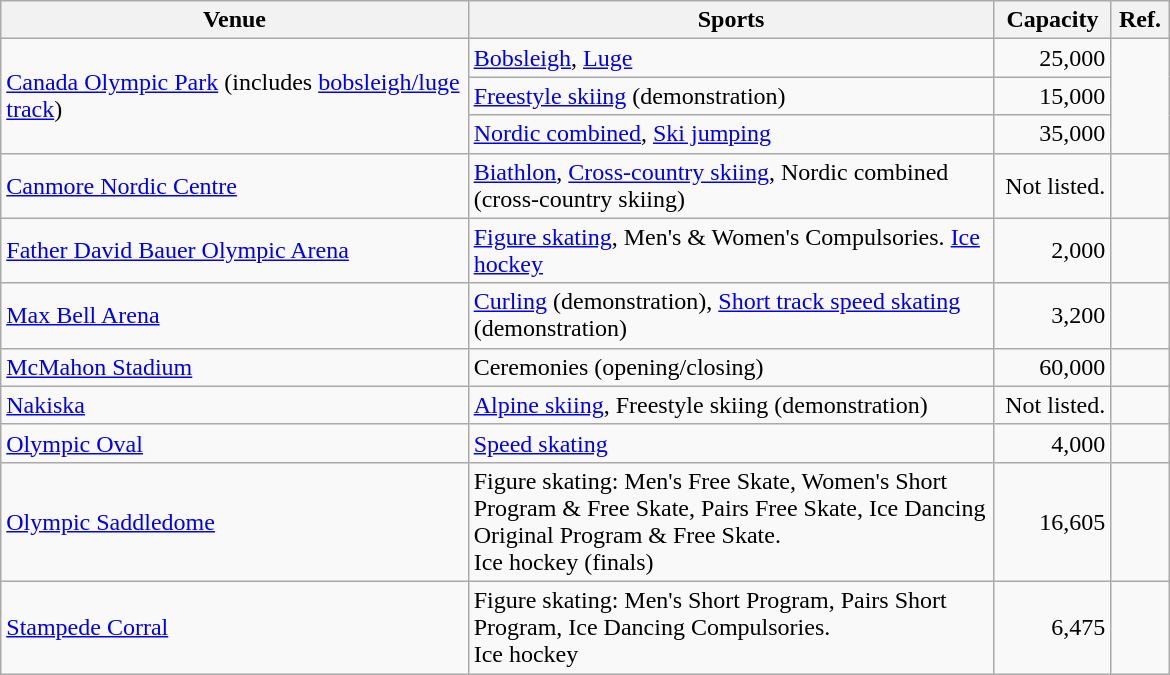<table class="wikitable sortable" width=780px>
<tr>
<th width=40%>Venue</th>
<th class="unsortable" width=45%>Sports</th>
<th width=10%>Capacity</th>
<th class="unsortable">Ref.</th>
</tr>
<tr>
<td rowspan="3"><a href='#'>Canada Olympic Park</a> (includes <a href='#'>bobsleigh/luge track</a>)</td>
<td><a href='#'>Bobsleigh</a>, <a href='#'>Luge</a></td>
<td align="right">25,000</td>
<td rowspan="3" align="center"></td>
</tr>
<tr>
<td><a href='#'>Freestyle skiing</a> (demonstration)</td>
<td align="right">15,000</td>
</tr>
<tr>
<td><a href='#'>Nordic combined</a>, <a href='#'>Ski jumping</a></td>
<td align="right">35,000</td>
</tr>
<tr>
<td><a href='#'>Canmore Nordic Centre</a></td>
<td><a href='#'>Biathlon</a>, <a href='#'>Cross-country skiing</a>, Nordic combined (cross-country skiing)</td>
<td align="right">Not listed.</td>
<td align=center></td>
</tr>
<tr>
<td><a href='#'>Father David Bauer Olympic Arena</a></td>
<td><a href='#'>Figure skating</a>, Men's & Women's Compulsories. <a href='#'>Ice hockey</a></td>
<td align="right">2,000</td>
<td align=center></td>
</tr>
<tr>
<td><a href='#'>Max Bell Arena</a></td>
<td><a href='#'>Curling</a> (demonstration), <a href='#'>Short track speed skating</a> (demonstration)</td>
<td align="right">3,200</td>
<td align=center></td>
</tr>
<tr>
<td><a href='#'>McMahon Stadium</a></td>
<td>Ceremonies (opening/closing)</td>
<td align="right">60,000</td>
<td align=center></td>
</tr>
<tr>
<td><a href='#'>Nakiska</a></td>
<td><a href='#'>Alpine skiing</a>, Freestyle skiing (demonstration)</td>
<td align="right">Not listed.</td>
<td align=center></td>
</tr>
<tr>
<td><a href='#'>Olympic Oval</a></td>
<td><a href='#'>Speed skating</a></td>
<td align="right">4,000</td>
<td align=center></td>
</tr>
<tr>
<td><a href='#'>Olympic Saddledome</a></td>
<td>Figure skating: Men's Free Skate, Women's Short Program & Free Skate, Pairs Free Skate, Ice Dancing Original Program & Free Skate.<br>Ice hockey (finals)</td>
<td align="right">16,605</td>
<td align=center></td>
</tr>
<tr>
<td><a href='#'>Stampede Corral</a></td>
<td>Figure skating: Men's Short Program, Pairs Short Program, Ice Dancing Compulsories.<br>Ice hockey</td>
<td align="right">6,475</td>
<td align=center></td>
</tr>
</table>
